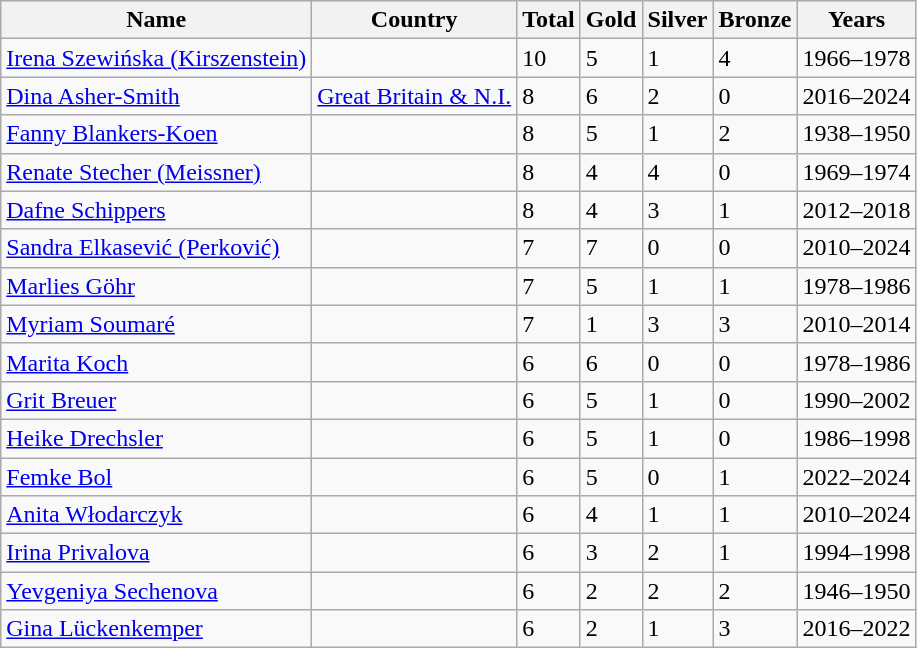<table class="wikitable sortable">
<tr>
<th>Name</th>
<th>Country</th>
<th>Total</th>
<th>Gold</th>
<th>Silver</th>
<th>Bronze</th>
<th>Years</th>
</tr>
<tr>
<td><a href='#'>Irena Szewińska (Kirszenstein)</a></td>
<td></td>
<td>10</td>
<td>5</td>
<td>1</td>
<td>4</td>
<td>1966–1978</td>
</tr>
<tr>
<td><a href='#'>Dina Asher-Smith</a></td>
<td> <a href='#'>Great Britain & N.I.</a></td>
<td>8</td>
<td>6</td>
<td>2</td>
<td>0</td>
<td>2016–2024</td>
</tr>
<tr>
<td><a href='#'>Fanny Blankers-Koen</a></td>
<td></td>
<td>8</td>
<td>5</td>
<td>1</td>
<td>2</td>
<td>1938–1950</td>
</tr>
<tr>
<td><a href='#'>Renate Stecher (Meissner)</a></td>
<td></td>
<td>8</td>
<td>4</td>
<td>4</td>
<td>0</td>
<td>1969–1974</td>
</tr>
<tr>
<td><a href='#'>Dafne Schippers</a></td>
<td></td>
<td>8</td>
<td>4</td>
<td>3</td>
<td>1</td>
<td>2012–2018</td>
</tr>
<tr>
<td><a href='#'>Sandra Elkasević (Perković)</a></td>
<td></td>
<td>7</td>
<td>7</td>
<td>0</td>
<td>0</td>
<td>2010–2024</td>
</tr>
<tr>
<td><a href='#'>Marlies Göhr</a></td>
<td></td>
<td>7</td>
<td>5</td>
<td>1</td>
<td>1</td>
<td>1978–1986</td>
</tr>
<tr>
<td><a href='#'>Myriam Soumaré</a></td>
<td></td>
<td>7</td>
<td>1</td>
<td>3</td>
<td>3</td>
<td>2010–2014</td>
</tr>
<tr>
<td><a href='#'>Marita Koch</a></td>
<td></td>
<td>6</td>
<td>6</td>
<td>0</td>
<td>0</td>
<td>1978–1986</td>
</tr>
<tr>
<td><a href='#'>Grit Breuer</a></td>
<td><br></td>
<td>6</td>
<td>5</td>
<td>1</td>
<td>0</td>
<td>1990–2002</td>
</tr>
<tr>
<td><a href='#'>Heike Drechsler</a></td>
<td><br></td>
<td>6</td>
<td>5</td>
<td>1</td>
<td>0</td>
<td>1986–1998</td>
</tr>
<tr>
<td><a href='#'>Femke Bol</a></td>
<td></td>
<td>6</td>
<td>5</td>
<td>0</td>
<td>1</td>
<td>2022–2024</td>
</tr>
<tr>
<td><a href='#'>Anita Włodarczyk</a></td>
<td></td>
<td>6</td>
<td>4</td>
<td>1</td>
<td>1</td>
<td>2010–2024</td>
</tr>
<tr>
<td><a href='#'>Irina Privalova</a></td>
<td></td>
<td>6</td>
<td>3</td>
<td>2</td>
<td>1</td>
<td>1994–1998</td>
</tr>
<tr>
<td><a href='#'>Yevgeniya Sechenova</a></td>
<td></td>
<td>6</td>
<td>2</td>
<td>2</td>
<td>2</td>
<td>1946–1950</td>
</tr>
<tr>
<td><a href='#'>Gina Lückenkemper</a></td>
<td></td>
<td>6</td>
<td>2</td>
<td>1</td>
<td>3</td>
<td>2016–2022</td>
</tr>
</table>
